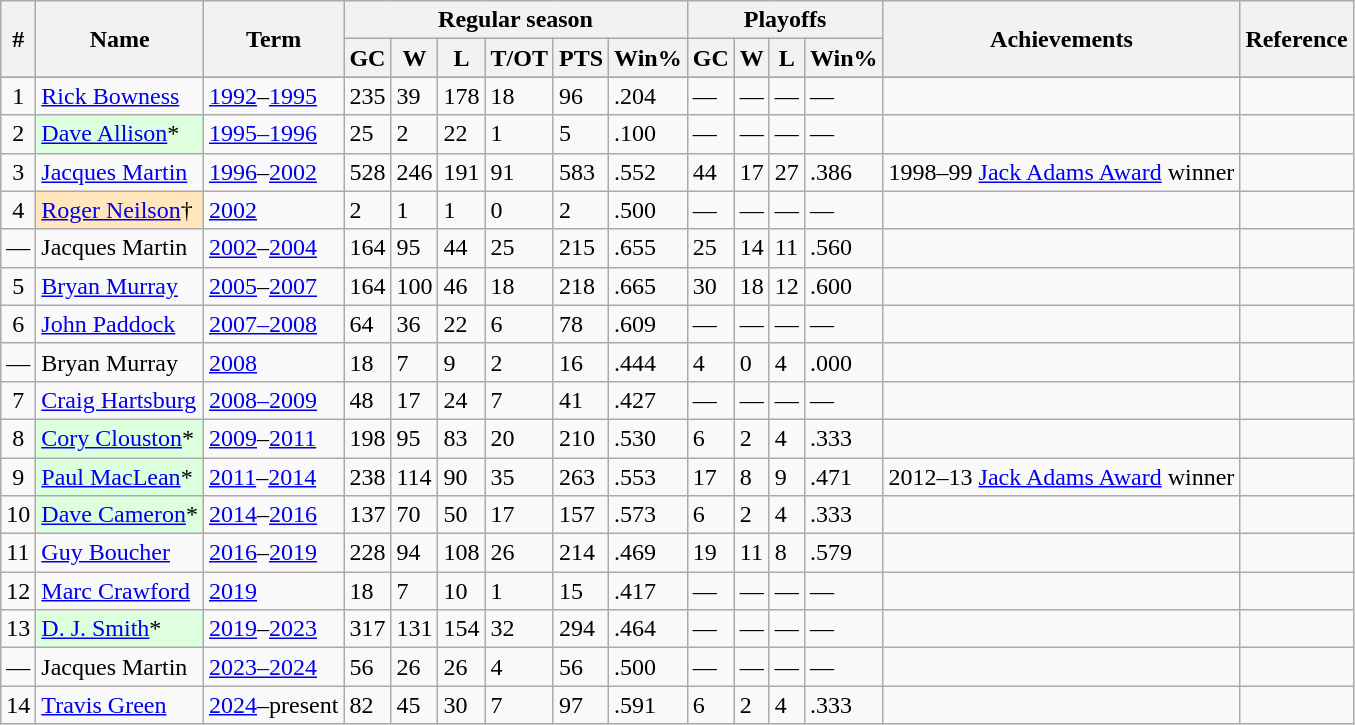<table class="wikitable">
<tr>
<th rowspan="2">#</th>
<th rowspan="2">Name</th>
<th rowspan="2">Term</th>
<th colspan="6">Regular season</th>
<th colspan="4">Playoffs</th>
<th rowspan="2">Achievements</th>
<th rowspan="2">Reference</th>
</tr>
<tr>
<th>GC</th>
<th>W</th>
<th>L</th>
<th>T/OT</th>
<th>PTS</th>
<th>Win%</th>
<th>GC</th>
<th>W</th>
<th>L</th>
<th>Win%</th>
</tr>
<tr>
</tr>
<tr>
<td align=center>1</td>
<td><a href='#'>Rick Bowness</a></td>
<td><a href='#'>1992</a>–<a href='#'>1995</a></td>
<td>235</td>
<td>39</td>
<td>178</td>
<td>18</td>
<td>96</td>
<td>.204</td>
<td>—</td>
<td>—</td>
<td>—</td>
<td>—</td>
<td></td>
<td align=center></td>
</tr>
<tr>
<td align=center>2</td>
<td style="background-color:#ddffdd"><a href='#'>Dave Allison</a>*</td>
<td><a href='#'>1995–1996</a></td>
<td>25</td>
<td>2</td>
<td>22</td>
<td>1</td>
<td>5</td>
<td>.100</td>
<td>—</td>
<td>—</td>
<td>—</td>
<td>—</td>
<td></td>
<td align=center></td>
</tr>
<tr>
<td align=center>3</td>
<td><a href='#'>Jacques Martin</a></td>
<td><a href='#'>1996</a>–<a href='#'>2002</a></td>
<td>528</td>
<td>246</td>
<td>191</td>
<td>91</td>
<td>583</td>
<td>.552</td>
<td>44</td>
<td>17</td>
<td>27</td>
<td>.386</td>
<td>1998–99 <a href='#'>Jack Adams Award</a> winner</td>
<td align=center></td>
</tr>
<tr>
<td align=center>4</td>
<td style="background-color:#FFE6BD"><a href='#'>Roger Neilson</a>†</td>
<td><a href='#'>2002</a></td>
<td>2</td>
<td>1</td>
<td>1</td>
<td>0</td>
<td>2</td>
<td>.500</td>
<td>—</td>
<td>—</td>
<td>—</td>
<td>—</td>
<td></td>
<td align=center></td>
</tr>
<tr>
<td align=center>—</td>
<td>Jacques Martin</td>
<td><a href='#'>2002</a>–<a href='#'>2004</a></td>
<td>164</td>
<td>95</td>
<td>44</td>
<td>25</td>
<td>215</td>
<td>.655</td>
<td>25</td>
<td>14</td>
<td>11</td>
<td>.560</td>
<td></td>
<td align=center></td>
</tr>
<tr>
<td align=center>5</td>
<td><a href='#'>Bryan Murray</a></td>
<td><a href='#'>2005</a>–<a href='#'>2007</a></td>
<td>164</td>
<td>100</td>
<td>46</td>
<td>18</td>
<td>218</td>
<td>.665</td>
<td>30</td>
<td>18</td>
<td>12</td>
<td>.600</td>
<td></td>
<td align=center></td>
</tr>
<tr>
<td align=center>6</td>
<td><a href='#'>John Paddock</a></td>
<td><a href='#'>2007–2008</a></td>
<td>64</td>
<td>36</td>
<td>22</td>
<td>6</td>
<td>78</td>
<td>.609</td>
<td>—</td>
<td>—</td>
<td>—</td>
<td>—</td>
<td></td>
<td align=center></td>
</tr>
<tr>
<td align=center>—</td>
<td>Bryan Murray</td>
<td><a href='#'>2008</a></td>
<td>18</td>
<td>7</td>
<td>9</td>
<td>2</td>
<td>16</td>
<td>.444</td>
<td>4</td>
<td>0</td>
<td>4</td>
<td>.000</td>
<td></td>
<td align=center></td>
</tr>
<tr>
<td align=center>7</td>
<td><a href='#'>Craig Hartsburg</a></td>
<td><a href='#'>2008–2009</a></td>
<td>48</td>
<td>17</td>
<td>24</td>
<td>7</td>
<td>41</td>
<td>.427</td>
<td>—</td>
<td>—</td>
<td>—</td>
<td>—</td>
<td></td>
<td align=center></td>
</tr>
<tr>
<td align=center>8</td>
<td style="background-color:#ddffdd"><a href='#'>Cory Clouston</a>*</td>
<td><a href='#'>2009</a>–<a href='#'>2011</a></td>
<td>198</td>
<td>95</td>
<td>83</td>
<td>20</td>
<td>210</td>
<td>.530</td>
<td>6</td>
<td>2</td>
<td>4</td>
<td>.333</td>
<td></td>
<td align="center"></td>
</tr>
<tr>
<td align=center>9</td>
<td style="background-color:#ddffdd"><a href='#'>Paul MacLean</a>*</td>
<td><a href='#'>2011</a>–<a href='#'>2014</a></td>
<td>238</td>
<td>114</td>
<td>90</td>
<td>35</td>
<td>263</td>
<td>.553</td>
<td>17</td>
<td>8</td>
<td>9</td>
<td>.471</td>
<td>2012–13 <a href='#'>Jack Adams Award</a> winner</td>
<td align="center"></td>
</tr>
<tr>
<td align=center>10</td>
<td style="background-color:#ddffdd"><a href='#'>Dave Cameron</a>*</td>
<td><a href='#'>2014</a>–<a href='#'>2016</a></td>
<td>137</td>
<td>70</td>
<td>50</td>
<td>17</td>
<td>157</td>
<td>.573</td>
<td>6</td>
<td>2</td>
<td>4</td>
<td>.333</td>
<td></td>
<td align="center"></td>
</tr>
<tr>
<td>11</td>
<td><a href='#'>Guy Boucher</a></td>
<td><a href='#'>2016</a>–<a href='#'>2019</a></td>
<td>228</td>
<td>94</td>
<td>108</td>
<td>26</td>
<td>214</td>
<td>.469</td>
<td>19</td>
<td>11</td>
<td>8</td>
<td>.579</td>
<td></td>
<td align="center"></td>
</tr>
<tr>
<td>12</td>
<td><a href='#'>Marc Crawford</a></td>
<td><a href='#'>2019</a></td>
<td>18</td>
<td>7</td>
<td>10</td>
<td>1</td>
<td>15</td>
<td>.417</td>
<td>—</td>
<td>—</td>
<td>—</td>
<td>—</td>
<td></td>
<td align="center"></td>
</tr>
<tr>
<td>13</td>
<td style="background-color:#ddffdd"><a href='#'>D. J. Smith</a>*</td>
<td><a href='#'>2019</a>–<a href='#'>2023</a></td>
<td>317</td>
<td>131</td>
<td>154</td>
<td>32</td>
<td>294</td>
<td>.464</td>
<td>—</td>
<td>—</td>
<td>—</td>
<td>—</td>
<td></td>
<td align="center"></td>
</tr>
<tr>
<td align=center>—</td>
<td>Jacques Martin</td>
<td><a href='#'>2023–2024</a></td>
<td>56</td>
<td>26</td>
<td>26</td>
<td>4</td>
<td>56</td>
<td>.500</td>
<td>—</td>
<td>—</td>
<td>—</td>
<td>—</td>
<td></td>
<td align=center></td>
</tr>
<tr>
<td align=center>14</td>
<td><a href='#'>Travis Green</a></td>
<td><a href='#'>2024</a>–present</td>
<td>82</td>
<td>45</td>
<td>30</td>
<td>7</td>
<td>97</td>
<td>.591</td>
<td>6</td>
<td>2</td>
<td>4</td>
<td>.333</td>
<td></td>
<td align=center></td>
</tr>
</table>
